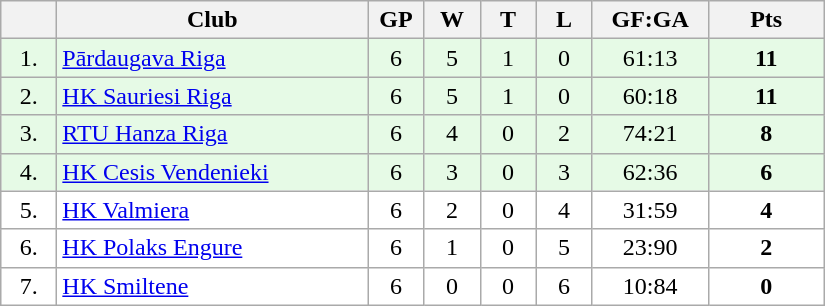<table class="wikitable">
<tr>
<th width="30"></th>
<th width="200">Club</th>
<th width="30">GP</th>
<th width="30">W</th>
<th width="30">T</th>
<th width="30">L</th>
<th width="70">GF:GA</th>
<th width="70">Pts</th>
</tr>
<tr bgcolor="#e6fae6" align="center">
<td>1.</td>
<td align="left"><a href='#'>Pārdaugava Riga</a></td>
<td>6</td>
<td>5</td>
<td>1</td>
<td>0</td>
<td>61:13</td>
<td><strong>11</strong></td>
</tr>
<tr bgcolor="#e6fae6" align="center">
<td>2.</td>
<td align="left"><a href='#'>HK Sauriesi Riga</a></td>
<td>6</td>
<td>5</td>
<td>1</td>
<td>0</td>
<td>60:18</td>
<td><strong>11</strong></td>
</tr>
<tr bgcolor="#e6fae6" align="center">
<td>3.</td>
<td align="left"><a href='#'>RTU Hanza Riga</a></td>
<td>6</td>
<td>4</td>
<td>0</td>
<td>2</td>
<td>74:21</td>
<td><strong>8</strong></td>
</tr>
<tr bgcolor="#e6fae6" align="center">
<td>4.</td>
<td align="left"><a href='#'>HK Cesis Vendenieki</a></td>
<td>6</td>
<td>3</td>
<td>0</td>
<td>3</td>
<td>62:36</td>
<td><strong>6</strong></td>
</tr>
<tr bgcolor="#FFFFFF" align="center">
<td>5.</td>
<td align="left"><a href='#'>HK Valmiera</a></td>
<td>6</td>
<td>2</td>
<td>0</td>
<td>4</td>
<td>31:59</td>
<td><strong>4</strong></td>
</tr>
<tr bgcolor="#FFFFFF" align="center">
<td>6.</td>
<td align="left"><a href='#'>HK Polaks Engure</a></td>
<td>6</td>
<td>1</td>
<td>0</td>
<td>5</td>
<td>23:90</td>
<td><strong>2</strong></td>
</tr>
<tr bgcolor="#FFFFFF" align="center">
<td>7.</td>
<td align="left"><a href='#'>HK Smiltene</a></td>
<td>6</td>
<td>0</td>
<td>0</td>
<td>6</td>
<td>10:84</td>
<td><strong>0</strong></td>
</tr>
</table>
